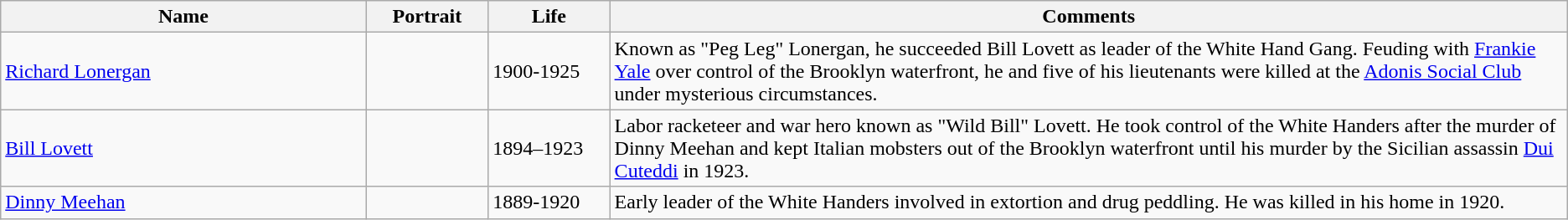<table class=wikitable>
<tr>
<th width="21%">Name</th>
<th width="7%">Portrait</th>
<th width="7%">Life</th>
<th width="55%">Comments</th>
</tr>
<tr>
<td><a href='#'>Richard Lonergan</a></td>
<td></td>
<td>1900-1925</td>
<td>Known as "Peg Leg" Lonergan, he succeeded Bill Lovett as leader of the White Hand Gang. Feuding with <a href='#'>Frankie Yale</a> over control of the Brooklyn waterfront, he and five of his lieutenants were killed at the <a href='#'>Adonis Social Club</a> under mysterious circumstances.</td>
</tr>
<tr>
<td><a href='#'>Bill Lovett</a></td>
<td></td>
<td>1894–1923</td>
<td>Labor racketeer and war hero known as "Wild Bill" Lovett. He took control of the White Handers after the murder of Dinny Meehan and kept Italian mobsters out of the Brooklyn waterfront until his murder by the Sicilian assassin <a href='#'>Dui Cuteddi</a> in 1923.</td>
</tr>
<tr>
<td><a href='#'>Dinny Meehan</a></td>
<td></td>
<td>1889-1920</td>
<td>Early leader of the White Handers involved in extortion and drug peddling. He was killed in his home in 1920.</td>
</tr>
</table>
